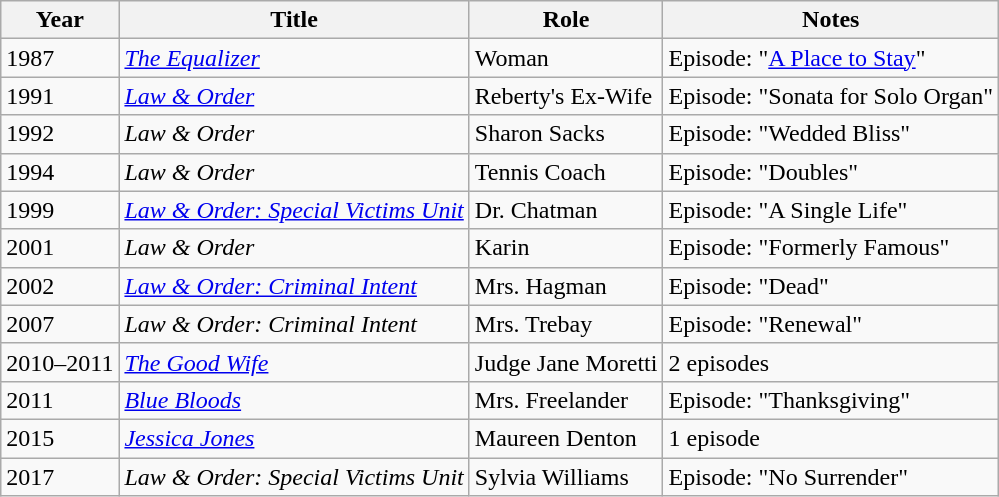<table class="wikitable sortable">
<tr>
<th>Year</th>
<th>Title</th>
<th>Role</th>
<th>Notes</th>
</tr>
<tr>
<td>1987</td>
<td><em><a href='#'>The Equalizer</a></em></td>
<td>Woman</td>
<td>Episode: "<a href='#'>A Place to Stay</a>"</td>
</tr>
<tr>
<td>1991</td>
<td><em><a href='#'>Law & Order</a></em></td>
<td>Reberty's Ex-Wife</td>
<td>Episode: "Sonata for Solo Organ"</td>
</tr>
<tr>
<td>1992</td>
<td><em>Law & Order</em></td>
<td>Sharon Sacks</td>
<td>Episode: "Wedded Bliss"</td>
</tr>
<tr>
<td>1994</td>
<td><em>Law & Order</em></td>
<td>Tennis Coach</td>
<td>Episode: "Doubles"</td>
</tr>
<tr>
<td>1999</td>
<td><em><a href='#'>Law & Order: Special Victims Unit</a></em></td>
<td>Dr. Chatman</td>
<td>Episode: "A Single Life"</td>
</tr>
<tr>
<td>2001</td>
<td><em>Law & Order</em></td>
<td>Karin</td>
<td>Episode: "Formerly Famous"</td>
</tr>
<tr>
<td>2002</td>
<td><em><a href='#'>Law & Order: Criminal Intent</a></em></td>
<td>Mrs. Hagman</td>
<td>Episode: "Dead"</td>
</tr>
<tr>
<td>2007</td>
<td><em>Law & Order: Criminal Intent</em></td>
<td>Mrs. Trebay</td>
<td>Episode: "Renewal"</td>
</tr>
<tr>
<td>2010–2011</td>
<td><em><a href='#'>The Good Wife</a></em></td>
<td>Judge Jane Moretti</td>
<td>2 episodes</td>
</tr>
<tr>
<td>2011</td>
<td><em><a href='#'>Blue Bloods</a></em></td>
<td>Mrs. Freelander</td>
<td>Episode: "Thanksgiving"</td>
</tr>
<tr>
<td>2015</td>
<td><em><a href='#'>Jessica Jones</a></em></td>
<td>Maureen Denton</td>
<td>1 episode</td>
</tr>
<tr>
<td>2017</td>
<td><em>Law & Order: Special Victims Unit</em></td>
<td>Sylvia Williams</td>
<td>Episode: "No Surrender"</td>
</tr>
</table>
